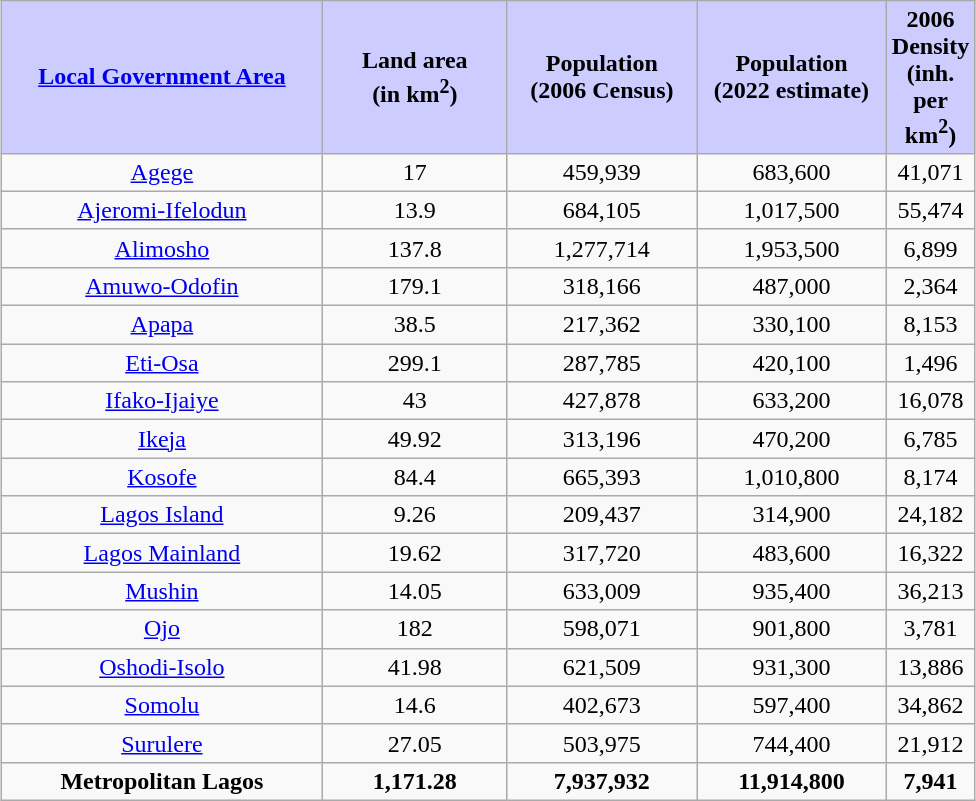<table class="wikitable sortable" style="width:650px; margin-left:auto; margin-right:auto;">
<tr>
<td style="width:37%; text-align:center; background:#ccf;"><strong><a href='#'>Local Government Area</a></strong></td>
<td style="width:21%; text-align:center; background:#ccf;"><strong>Land area</strong><br><strong>(in km<sup>2</sup>)</strong></td>
<td style="width:21%; text-align:center; background:#ccf;"><strong>Population</strong><br><strong>(2006 Census)</strong></td>
<td style="width:30%; text-align:center; background:#ccf;"><strong>Population</strong><br><strong>(2022 estimate)</strong></td>
<td style="width:30%; text-align:center; background:#ccf;"><strong>2006 Density <br>(inh. per km<sup>2</sup>)</strong></td>
</tr>
<tr style="text-align:center;">
<td><a href='#'>Agege</a></td>
<td>17</td>
<td>459,939</td>
<td>683,600</td>
<td>41,071</td>
</tr>
<tr style="text-align:center;">
<td><a href='#'>Ajeromi-Ifelodun</a></td>
<td>13.9</td>
<td>684,105</td>
<td>1,017,500</td>
<td>55,474</td>
</tr>
<tr style="text-align:center;">
<td><a href='#'>Alimosho</a></td>
<td>137.8</td>
<td>1,277,714</td>
<td>1,953,500</td>
<td>6,899</td>
</tr>
<tr style="text-align:center;">
<td><a href='#'>Amuwo-Odofin</a></td>
<td>179.1</td>
<td>318,166</td>
<td>487,000</td>
<td>2,364</td>
</tr>
<tr style="text-align:center;">
<td><a href='#'>Apapa</a></td>
<td>38.5</td>
<td>217,362</td>
<td>330,100</td>
<td>8,153</td>
</tr>
<tr style="text-align:center;">
<td><a href='#'>Eti-Osa</a></td>
<td>299.1</td>
<td>287,785</td>
<td>420,100</td>
<td>1,496</td>
</tr>
<tr style="text-align:center;">
<td><a href='#'>Ifako-Ijaiye</a></td>
<td>43</td>
<td>427,878</td>
<td>633,200</td>
<td>16,078</td>
</tr>
<tr style="text-align:center;">
<td><a href='#'>Ikeja</a></td>
<td>49.92</td>
<td>313,196</td>
<td>470,200</td>
<td>6,785</td>
</tr>
<tr style="text-align:center;">
<td><a href='#'>Kosofe</a></td>
<td>84.4</td>
<td>665,393</td>
<td>1,010,800</td>
<td>8,174</td>
</tr>
<tr style="text-align:center;">
<td><a href='#'>Lagos Island</a></td>
<td>9.26</td>
<td>209,437</td>
<td>314,900</td>
<td>24,182</td>
</tr>
<tr style="text-align:center;">
<td><a href='#'>Lagos Mainland</a></td>
<td>19.62</td>
<td>317,720</td>
<td>483,600</td>
<td>16,322</td>
</tr>
<tr style="text-align:center;">
<td><a href='#'>Mushin</a></td>
<td>14.05</td>
<td>633,009</td>
<td>935,400</td>
<td>36,213</td>
</tr>
<tr style="text-align:center;">
<td><a href='#'>Ojo</a></td>
<td>182</td>
<td>598,071</td>
<td>901,800</td>
<td>3,781</td>
</tr>
<tr style="text-align:center;">
<td><a href='#'>Oshodi-Isolo</a></td>
<td>41.98</td>
<td>621,509</td>
<td>931,300</td>
<td>13,886</td>
</tr>
<tr style="text-align:center;">
<td><a href='#'>Somolu</a></td>
<td>14.6</td>
<td>402,673</td>
<td>597,400</td>
<td>34,862</td>
</tr>
<tr style="text-align:center;">
<td><a href='#'>Surulere</a></td>
<td>27.05</td>
<td>503,975</td>
<td>744,400</td>
<td>21,912</td>
</tr>
<tr style="text-align:center;">
<td><strong>Metropolitan Lagos</strong></td>
<td><strong>1,171.28</strong></td>
<td><strong>7,937,932</strong></td>
<td><strong>11,914,800</strong></td>
<td><strong>7,941</strong></td>
</tr>
</table>
